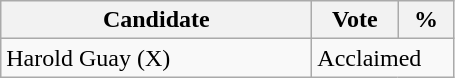<table class="wikitable">
<tr>
<th bgcolor="#DDDDFF" width="200px">Candidate</th>
<th bgcolor="#DDDDFF" width="50px">Vote</th>
<th bgcolor="#DDDDFF" width="30px">%</th>
</tr>
<tr>
<td>Harold Guay (X)</td>
<td colspan="2">Acclaimed</td>
</tr>
</table>
